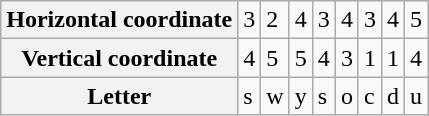<table class="wikitable">
<tr>
<th>Horizontal coordinate</th>
<td>3</td>
<td>2</td>
<td>4</td>
<td>3</td>
<td>4</td>
<td>3</td>
<td>4</td>
<td>5</td>
</tr>
<tr>
<th>Vertical coordinate</th>
<td>4</td>
<td>5</td>
<td>5</td>
<td>4</td>
<td>3</td>
<td>1</td>
<td>1</td>
<td>4</td>
</tr>
<tr>
<th>Letter</th>
<td>s</td>
<td>w</td>
<td>y</td>
<td>s</td>
<td>o</td>
<td>c</td>
<td>d</td>
<td>u</td>
</tr>
</table>
